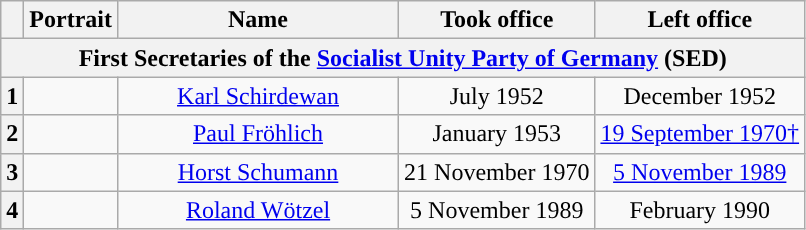<table class="wikitable" style="text-align:center">
<tr>
<th></th>
<th>Portrait</th>
<th width=180>Name<br></th>
<th>Took office</th>
<th>Left office</th>
</tr>
<tr>
<th colspan=5>First Secretaries of the <a href='#'>Socialist Unity Party of Germany</a> (SED)</th>
</tr>
<tr>
<th style="background:">1</th>
<td></td>
<td><a href='#'>Karl Schirdewan</a><br></td>
<td>July 1952</td>
<td>December 1952<br></td>
</tr>
<tr>
<th style="background:">2</th>
<td></td>
<td><a href='#'>Paul Fröhlich</a><br></td>
<td>January 1953</td>
<td><a href='#'>19 September 1970†</a></td>
</tr>
<tr>
<th style="background:">3</th>
<td></td>
<td><a href='#'>Horst Schumann</a><br></td>
<td>21 November 1970</td>
<td><a href='#'>5 November 1989<br></a></td>
</tr>
<tr>
<th style="background:">4</th>
<td></td>
<td><a href='#'>Roland Wötzel</a><br></td>
<td>5 November 1989</td>
<td>February 1990</td>
</tr>
</table>
